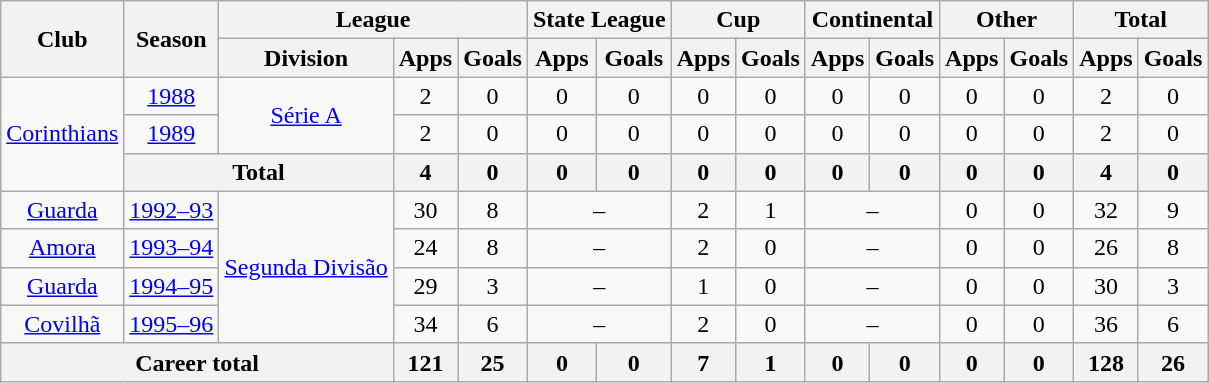<table class="wikitable" style="text-align: center">
<tr>
<th rowspan="2">Club</th>
<th rowspan="2">Season</th>
<th colspan="3">League</th>
<th colspan="2">State League</th>
<th colspan="2">Cup</th>
<th colspan="2">Continental</th>
<th colspan="2">Other</th>
<th colspan="2">Total</th>
</tr>
<tr>
<th>Division</th>
<th>Apps</th>
<th>Goals</th>
<th>Apps</th>
<th>Goals</th>
<th>Apps</th>
<th>Goals</th>
<th>Apps</th>
<th>Goals</th>
<th>Apps</th>
<th>Goals</th>
<th>Apps</th>
<th>Goals</th>
</tr>
<tr>
<td rowspan="3"><a href='#'>Corinthians</a></td>
<td><a href='#'>1988</a></td>
<td rowspan="2"><a href='#'>Série A</a></td>
<td>2</td>
<td>0</td>
<td>0</td>
<td>0</td>
<td>0</td>
<td>0</td>
<td>0</td>
<td>0</td>
<td>0</td>
<td>0</td>
<td>2</td>
<td>0</td>
</tr>
<tr>
<td><a href='#'>1989</a></td>
<td>2</td>
<td>0</td>
<td>0</td>
<td>0</td>
<td>0</td>
<td>0</td>
<td>0</td>
<td>0</td>
<td>0</td>
<td>0</td>
<td>2</td>
<td>0</td>
</tr>
<tr>
<th colspan="2"><strong>Total</strong></th>
<th>4</th>
<th>0</th>
<th>0</th>
<th>0</th>
<th>0</th>
<th>0</th>
<th>0</th>
<th>0</th>
<th>0</th>
<th>0</th>
<th>4</th>
<th>0</th>
</tr>
<tr>
<td><a href='#'>Guarda</a></td>
<td><a href='#'>1992–93</a></td>
<td rowspan="4"><a href='#'>Segunda Divisão</a></td>
<td>30</td>
<td>8</td>
<td colspan="2">–</td>
<td>2</td>
<td>1</td>
<td colspan="2">–</td>
<td>0</td>
<td>0</td>
<td>32</td>
<td>9</td>
</tr>
<tr>
<td><a href='#'>Amora</a></td>
<td><a href='#'>1993–94</a></td>
<td>24</td>
<td>8</td>
<td colspan="2">–</td>
<td>2</td>
<td>0</td>
<td colspan="2">–</td>
<td>0</td>
<td>0</td>
<td>26</td>
<td>8</td>
</tr>
<tr>
<td><a href='#'>Guarda</a></td>
<td><a href='#'>1994–95</a></td>
<td>29</td>
<td>3</td>
<td colspan="2">–</td>
<td>1</td>
<td>0</td>
<td colspan="2">–</td>
<td>0</td>
<td>0</td>
<td>30</td>
<td>3</td>
</tr>
<tr>
<td><a href='#'>Covilhã</a></td>
<td><a href='#'>1995–96</a></td>
<td>34</td>
<td>6</td>
<td colspan="2">–</td>
<td>2</td>
<td>0</td>
<td colspan="2">–</td>
<td>0</td>
<td>0</td>
<td>36</td>
<td>6</td>
</tr>
<tr>
<th colspan="3"><strong>Career total</strong></th>
<th>121</th>
<th>25</th>
<th>0</th>
<th>0</th>
<th>7</th>
<th>1</th>
<th>0</th>
<th>0</th>
<th>0</th>
<th>0</th>
<th>128</th>
<th>26</th>
</tr>
</table>
